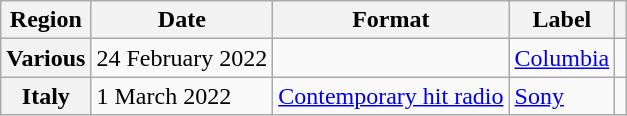<table class="wikitable plainrowheaders">
<tr>
<th scope="col">Region</th>
<th scope="col">Date</th>
<th scope="col">Format</th>
<th scope="col">Label</th>
<th scope="col"></th>
</tr>
<tr>
<th scope="row">Various</th>
<td>24 February 2022</td>
<td></td>
<td><a href='#'>Columbia</a></td>
<td></td>
</tr>
<tr>
<th scope="row">Italy</th>
<td>1 March 2022</td>
<td><a href='#'>Contemporary hit radio</a></td>
<td><a href='#'>Sony</a></td>
<td></td>
</tr>
</table>
